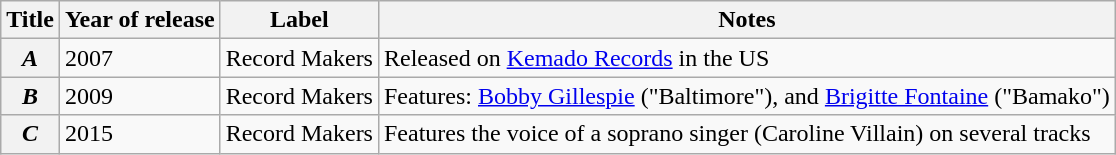<table class="wikitable" border="1">
<tr>
<th scope="col">Title</th>
<th scope="col">Year of release</th>
<th scope="col">Label</th>
<th scope="col">Notes</th>
</tr>
<tr>
<th scope="row"><em>A</em></th>
<td>2007</td>
<td>Record Makers</td>
<td>Released on <a href='#'>Kemado Records</a> in the US</td>
</tr>
<tr>
<th scope="row"><em>B</em></th>
<td>2009</td>
<td>Record Makers</td>
<td>Features: <a href='#'>Bobby Gillespie</a> ("Baltimore"), and <a href='#'>Brigitte Fontaine</a> ("Bamako")</td>
</tr>
<tr>
<th scope="row"><em>C</em></th>
<td>2015</td>
<td>Record Makers</td>
<td>Features the voice of a soprano singer (Caroline Villain) on several tracks</td>
</tr>
</table>
